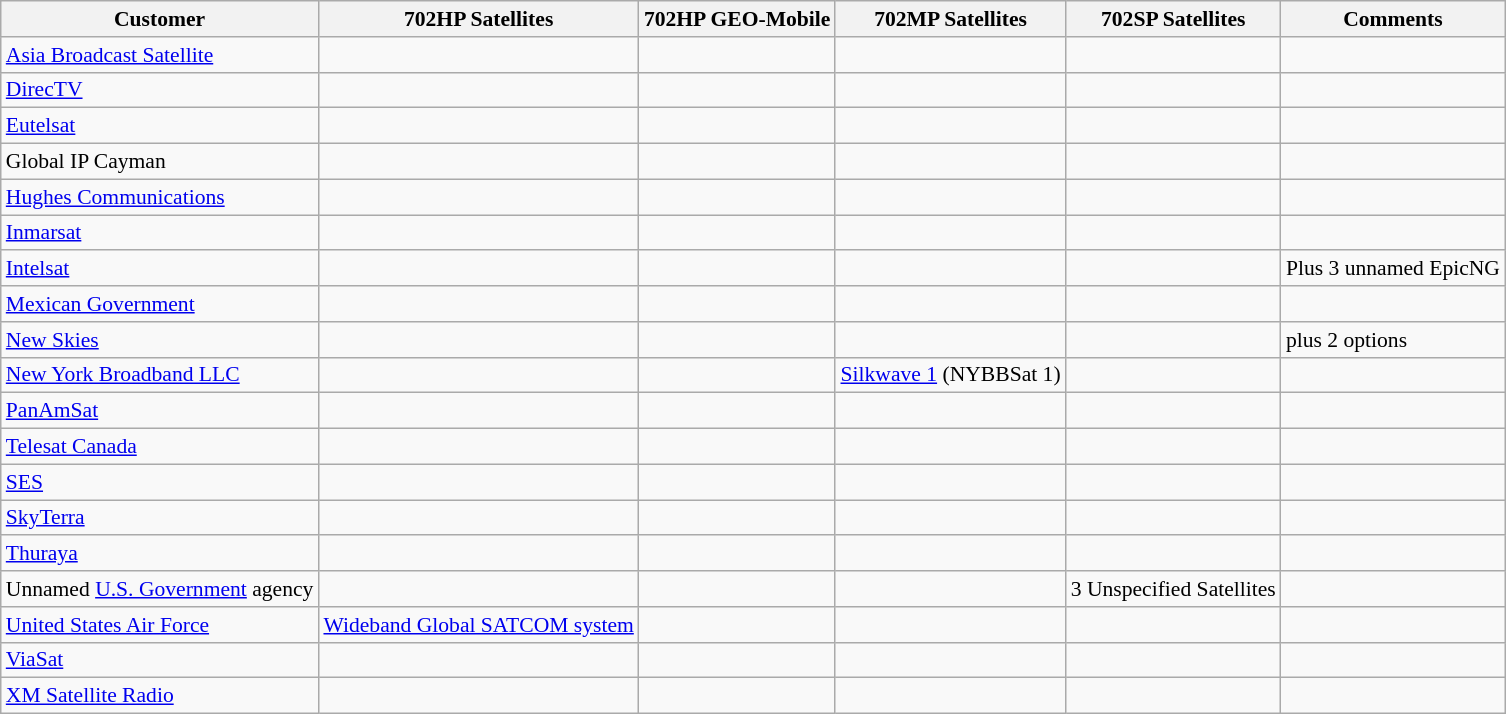<table class="wikitable" style="font-size:90%">
<tr>
<th>Customer</th>
<th>702HP Satellites</th>
<th>702HP GEO-Mobile</th>
<th>702MP Satellites</th>
<th>702SP Satellites</th>
<th>Comments</th>
</tr>
<tr>
<td><a href='#'>Asia Broadcast Satellite</a></td>
<td></td>
<td></td>
<td></td>
<td></td>
<td></td>
</tr>
<tr>
<td><a href='#'>DirecTV</a></td>
<td></td>
<td></td>
<td></td>
<td></td>
<td></td>
</tr>
<tr>
<td><a href='#'>Eutelsat</a></td>
<td></td>
<td></td>
<td></td>
<td></td>
<td></td>
</tr>
<tr>
<td>Global IP Cayman</td>
<td></td>
<td></td>
<td></td>
<td></td>
<td></td>
</tr>
<tr>
<td><a href='#'>Hughes Communications</a></td>
<td></td>
<td></td>
<td></td>
<td></td>
<td></td>
</tr>
<tr>
<td><a href='#'>Inmarsat</a></td>
<td></td>
<td></td>
<td></td>
<td></td>
<td></td>
</tr>
<tr>
<td><a href='#'>Intelsat</a></td>
<td></td>
<td></td>
<td></td>
<td></td>
<td>Plus 3 unnamed EpicNG</td>
</tr>
<tr>
<td><a href='#'>Mexican Government</a></td>
<td></td>
<td></td>
<td></td>
<td></td>
<td></td>
</tr>
<tr>
<td><a href='#'>New Skies</a></td>
<td></td>
<td></td>
<td></td>
<td></td>
<td>plus 2 options</td>
</tr>
<tr>
<td><a href='#'>New York Broadband LLC</a></td>
<td></td>
<td></td>
<td><a href='#'>Silkwave 1</a> (NYBBSat 1)</td>
<td></td>
<td></td>
</tr>
<tr>
<td><a href='#'>PanAmSat</a></td>
<td></td>
<td></td>
<td></td>
<td></td>
<td></td>
</tr>
<tr>
<td><a href='#'>Telesat Canada</a></td>
<td></td>
<td></td>
<td></td>
<td></td>
<td></td>
</tr>
<tr>
<td><a href='#'>SES</a></td>
<td></td>
<td></td>
<td></td>
<td></td>
<td></td>
</tr>
<tr>
<td><a href='#'>SkyTerra</a></td>
<td></td>
<td></td>
<td></td>
<td></td>
<td></td>
</tr>
<tr>
<td><a href='#'>Thuraya</a></td>
<td></td>
<td></td>
<td></td>
<td></td>
<td></td>
</tr>
<tr>
<td>Unnamed <a href='#'>U.S. Government</a> agency</td>
<td></td>
<td></td>
<td></td>
<td>3 Unspecified Satellites</td>
</tr>
<tr>
<td><a href='#'>United States Air Force</a></td>
<td><a href='#'>Wideband Global SATCOM system</a></td>
<td></td>
<td></td>
<td></td>
<td></td>
</tr>
<tr>
<td><a href='#'>ViaSat</a></td>
<td></td>
<td></td>
<td></td>
<td></td>
<td></td>
</tr>
<tr>
<td><a href='#'>XM Satellite Radio</a></td>
<td></td>
<td></td>
<td></td>
<td></td>
</tr>
</table>
